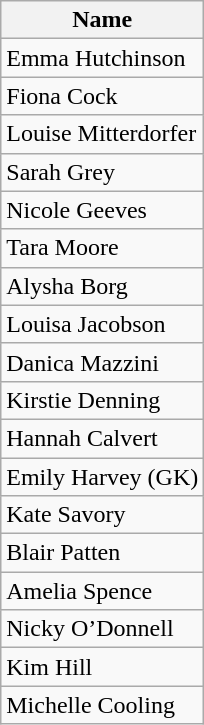<table class="wikitable">
<tr>
<th>Name</th>
</tr>
<tr>
<td>Emma Hutchinson</td>
</tr>
<tr>
<td>Fiona Cock</td>
</tr>
<tr>
<td>Louise Mitterdorfer</td>
</tr>
<tr>
<td>Sarah Grey</td>
</tr>
<tr>
<td>Nicole Geeves</td>
</tr>
<tr>
<td>Tara Moore</td>
</tr>
<tr>
<td>Alysha Borg</td>
</tr>
<tr>
<td>Louisa Jacobson</td>
</tr>
<tr>
<td>Danica Mazzini</td>
</tr>
<tr>
<td>Kirstie Denning</td>
</tr>
<tr>
<td>Hannah Calvert</td>
</tr>
<tr>
<td>Emily Harvey (GK)</td>
</tr>
<tr>
<td>Kate Savory</td>
</tr>
<tr>
<td>Blair Patten</td>
</tr>
<tr>
<td>Amelia Spence</td>
</tr>
<tr>
<td>Nicky O’Donnell</td>
</tr>
<tr>
<td>Kim Hill</td>
</tr>
<tr>
<td>Michelle Cooling</td>
</tr>
</table>
